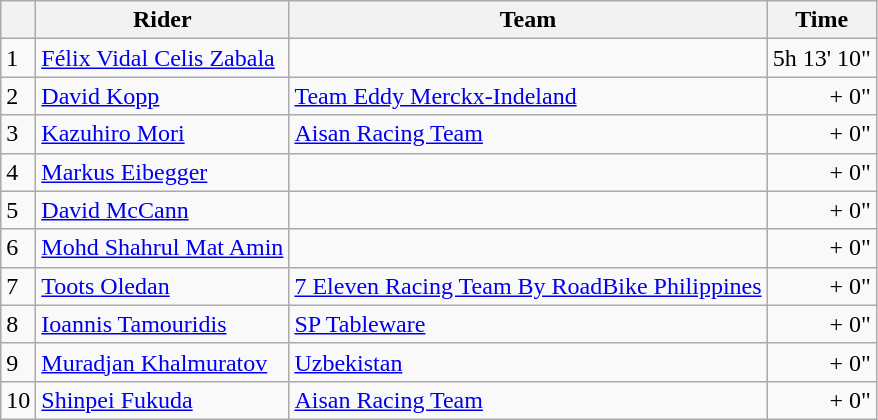<table class=wikitable>
<tr>
<th></th>
<th>Rider</th>
<th>Team</th>
<th>Time</th>
</tr>
<tr>
<td>1</td>
<td> <a href='#'>Félix Vidal Celis Zabala</a> </td>
<td></td>
<td align=right>5h 13' 10"</td>
</tr>
<tr>
<td>2</td>
<td> <a href='#'>David Kopp</a></td>
<td><a href='#'>Team Eddy Merckx-Indeland</a></td>
<td align=right>+ 0"</td>
</tr>
<tr>
<td>3</td>
<td> <a href='#'>Kazuhiro Mori</a></td>
<td><a href='#'>Aisan Racing Team</a></td>
<td align=right>+ 0"</td>
</tr>
<tr>
<td>4</td>
<td> <a href='#'>Markus Eibegger</a></td>
<td></td>
<td align=right>+ 0"</td>
</tr>
<tr>
<td>5</td>
<td> <a href='#'>David McCann</a></td>
<td></td>
<td align=right>+ 0"</td>
</tr>
<tr>
<td>6</td>
<td> <a href='#'>Mohd Shahrul Mat Amin</a></td>
<td></td>
<td align=right>+ 0"</td>
</tr>
<tr>
<td>7</td>
<td> <a href='#'>Toots Oledan</a></td>
<td><a href='#'>7 Eleven Racing Team By RoadBike Philippines</a></td>
<td align=right>+ 0"</td>
</tr>
<tr>
<td>8</td>
<td> <a href='#'>Ioannis Tamouridis</a></td>
<td><a href='#'>SP Tableware</a></td>
<td align=right>+ 0"</td>
</tr>
<tr>
<td>9</td>
<td> <a href='#'>Muradjan Khalmuratov</a></td>
<td><a href='#'>Uzbekistan</a></td>
<td align=right>+ 0"</td>
</tr>
<tr>
<td>10</td>
<td> <a href='#'>Shinpei Fukuda</a></td>
<td><a href='#'>Aisan Racing Team</a></td>
<td align=right>+ 0"</td>
</tr>
</table>
